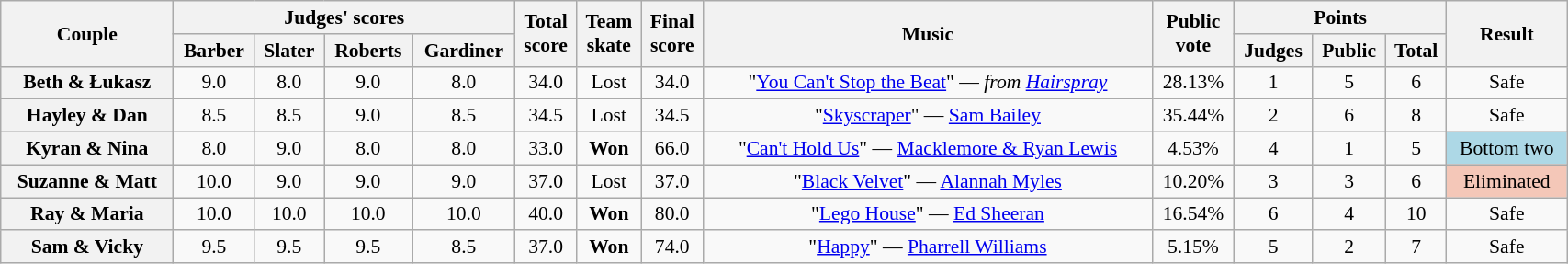<table class="wikitable sortable" style="text-align:center; font-size:90%; width: 90%">
<tr>
<th scope="col" rowspan=2>Couple</th>
<th scope="col" colspan=4 class="unsortable">Judges' scores</th>
<th scope="col" rowspan=2>Total<br>score</th>
<th scope="col" rowspan=2 class="unsortable">Team<br>skate</th>
<th scope="col" rowspan=2>Final<br>score</th>
<th scope="col" rowspan=2 class="unsortable">Music</th>
<th scope="col" rowspan=2>Public<br>vote</th>
<th scope="col" colspan=3 class="unsortable">Points</th>
<th scope="col" rowspan=2 class="unsortable">Result</th>
</tr>
<tr>
<th class="unsortable">Barber</th>
<th class="unsortable">Slater</th>
<th class="unsortable">Roberts</th>
<th class="unsortable">Gardiner</th>
<th class="unsortable">Judges</th>
<th class="unsortable">Public</th>
<th>Total</th>
</tr>
<tr>
<th scope="row">Beth & Łukasz</th>
<td>9.0</td>
<td>8.0</td>
<td>9.0</td>
<td>8.0</td>
<td>34.0</td>
<td>Lost</td>
<td>34.0</td>
<td>"<a href='#'>You Can't Stop the Beat</a>" — <em>from <a href='#'>Hairspray</a></em></td>
<td>28.13%</td>
<td>1</td>
<td>5</td>
<td>6</td>
<td>Safe</td>
</tr>
<tr>
<th scope="row">Hayley & Dan</th>
<td>8.5</td>
<td>8.5</td>
<td>9.0</td>
<td>8.5</td>
<td>34.5</td>
<td>Lost</td>
<td>34.5</td>
<td>"<a href='#'>Skyscraper</a>" — <a href='#'>Sam Bailey</a></td>
<td>35.44%</td>
<td>2</td>
<td>6</td>
<td>8</td>
<td>Safe</td>
</tr>
<tr>
<th scope="row">Kyran & Nina</th>
<td>8.0</td>
<td>9.0</td>
<td>8.0</td>
<td>8.0</td>
<td>33.0</td>
<td><strong>Won</strong></td>
<td>66.0</td>
<td>"<a href='#'>Can't Hold Us</a>" — <a href='#'>Macklemore & Ryan Lewis</a></td>
<td>4.53%</td>
<td>4</td>
<td>1</td>
<td>5</td>
<td bgcolor="lightblue">Bottom two</td>
</tr>
<tr>
<th scope="row">Suzanne & Matt</th>
<td>10.0</td>
<td>9.0</td>
<td>9.0</td>
<td>9.0</td>
<td>37.0</td>
<td>Lost</td>
<td>37.0</td>
<td>"<a href='#'>Black Velvet</a>" — <a href='#'>Alannah Myles</a></td>
<td>10.20%</td>
<td>3</td>
<td>3</td>
<td>6</td>
<td bgcolor="f4c7b8">Eliminated</td>
</tr>
<tr>
<th scope="row">Ray & Maria</th>
<td>10.0</td>
<td>10.0</td>
<td>10.0</td>
<td>10.0</td>
<td>40.0</td>
<td><strong>Won</strong></td>
<td>80.0</td>
<td>"<a href='#'>Lego House</a>" — <a href='#'>Ed Sheeran</a></td>
<td>16.54%</td>
<td>6</td>
<td>4</td>
<td>10</td>
<td>Safe</td>
</tr>
<tr>
<th scope="row">Sam & Vicky</th>
<td>9.5</td>
<td>9.5</td>
<td>9.5</td>
<td>8.5</td>
<td>37.0</td>
<td><strong>Won</strong></td>
<td>74.0</td>
<td>"<a href='#'>Happy</a>" — <a href='#'>Pharrell Williams</a></td>
<td>5.15%</td>
<td>5</td>
<td>2</td>
<td>7</td>
<td>Safe</td>
</tr>
</table>
